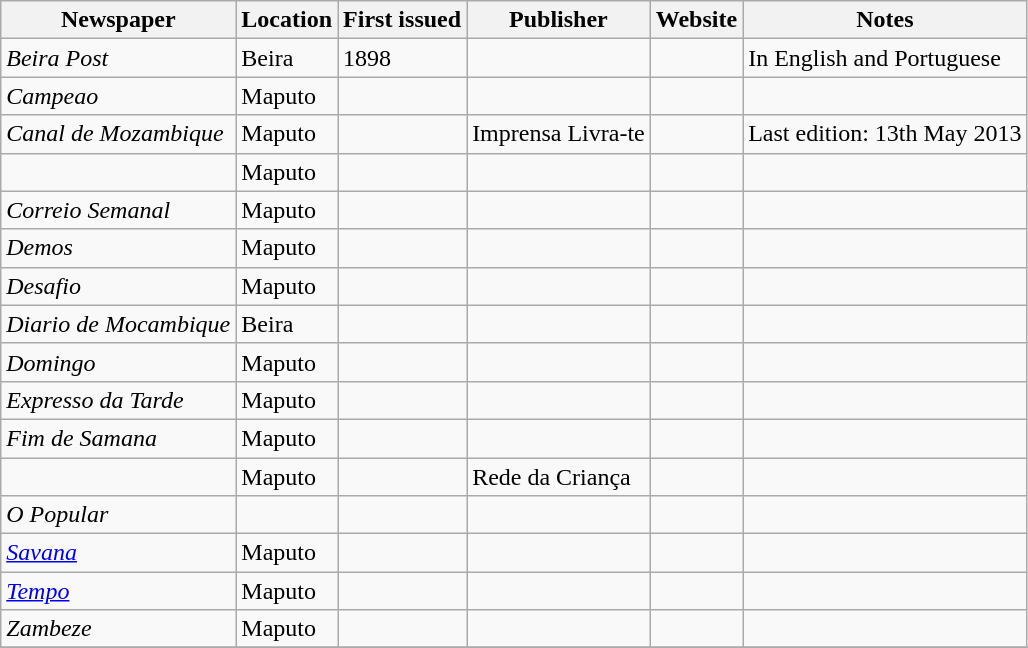<table class="wikitable sortable">
<tr>
<th>Newspaper</th>
<th>Location</th>
<th>First issued</th>
<th>Publisher</th>
<th>Website</th>
<th>Notes</th>
</tr>
<tr>
<td><em>Beira Post</em></td>
<td>Beira</td>
<td>1898</td>
<td></td>
<td></td>
<td>In English and Portuguese</td>
</tr>
<tr>
<td><em>Campeao</em></td>
<td>Maputo</td>
<td></td>
<td></td>
<td></td>
<td></td>
</tr>
<tr>
<td><em>Canal de Mozambique</em></td>
<td>Maputo</td>
<td></td>
<td>Imprensa Livra-te</td>
<td></td>
<td>Last edition: 13th May 2013</td>
</tr>
<tr>
<td><em></em></td>
<td>Maputo</td>
<td></td>
<td></td>
<td></td>
<td></td>
</tr>
<tr>
<td><em>Correio Semanal</em></td>
<td>Maputo</td>
<td></td>
<td></td>
<td></td>
<td></td>
</tr>
<tr>
<td><em>Demos</em></td>
<td>Maputo</td>
<td></td>
<td></td>
<td></td>
<td></td>
</tr>
<tr>
<td><em>Desafio</em></td>
<td>Maputo</td>
<td></td>
<td></td>
<td></td>
<td></td>
</tr>
<tr>
<td><em>Diario de Mocambique</em></td>
<td>Beira</td>
<td></td>
<td></td>
<td></td>
<td></td>
</tr>
<tr>
<td><em>Domingo</em></td>
<td>Maputo</td>
<td></td>
<td></td>
<td></td>
<td></td>
</tr>
<tr>
<td><em>Expresso da Tarde</em></td>
<td>Maputo</td>
<td></td>
<td></td>
<td></td>
<td></td>
</tr>
<tr>
<td><em>Fim de Samana</em></td>
<td>Maputo</td>
<td></td>
<td></td>
<td></td>
<td></td>
</tr>
<tr>
<td><em></em></td>
<td>Maputo</td>
<td></td>
<td>Rede da Criança</td>
<td></td>
<td></td>
</tr>
<tr>
<td><em>O Popular</em></td>
<td></td>
<td></td>
<td></td>
<td></td>
<td></td>
</tr>
<tr>
<td><em><a href='#'>Savana</a></em></td>
<td>Maputo</td>
<td></td>
<td></td>
<td></td>
<td></td>
</tr>
<tr>
<td><em><a href='#'>Tempo</a></em></td>
<td>Maputo</td>
<td></td>
<td></td>
<td></td>
<td></td>
</tr>
<tr>
<td><em>Zambeze</em></td>
<td>Maputo</td>
<td></td>
<td></td>
<td></td>
<td></td>
</tr>
<tr>
</tr>
</table>
